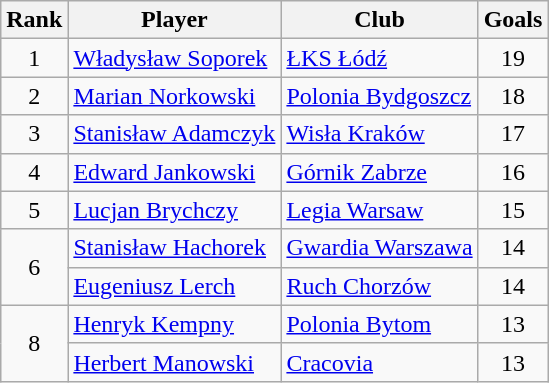<table class="wikitable" style="text-align:center">
<tr>
<th>Rank</th>
<th>Player</th>
<th>Club</th>
<th>Goals</th>
</tr>
<tr>
<td rowspan="1">1</td>
<td align="left"> <a href='#'>Władysław Soporek</a></td>
<td align="left"><a href='#'>ŁKS Łódź</a></td>
<td>19</td>
</tr>
<tr>
<td rowspan="1">2</td>
<td align="left"> <a href='#'>Marian Norkowski</a></td>
<td align="left"><a href='#'>Polonia Bydgoszcz</a></td>
<td>18</td>
</tr>
<tr>
<td rowspan="1">3</td>
<td align="left"> <a href='#'>Stanisław Adamczyk</a></td>
<td align="left"><a href='#'>Wisła Kraków</a></td>
<td>17</td>
</tr>
<tr>
<td rowspan="1">4</td>
<td align="left"> <a href='#'>Edward Jankowski</a></td>
<td align="left"><a href='#'>Górnik Zabrze</a></td>
<td>16</td>
</tr>
<tr>
<td rowspan="1">5</td>
<td align="left"> <a href='#'>Lucjan Brychczy</a></td>
<td align="left"><a href='#'>Legia Warsaw</a></td>
<td>15</td>
</tr>
<tr>
<td rowspan="2">6</td>
<td align="left"> <a href='#'>Stanisław Hachorek</a></td>
<td align="left"><a href='#'>Gwardia Warszawa</a></td>
<td>14</td>
</tr>
<tr>
<td align="left"> <a href='#'>Eugeniusz Lerch</a></td>
<td align="left"><a href='#'>Ruch Chorzów</a></td>
<td>14</td>
</tr>
<tr>
<td rowspan="2">8</td>
<td align="left"> <a href='#'>Henryk Kempny</a></td>
<td align="left"><a href='#'>Polonia Bytom</a></td>
<td>13</td>
</tr>
<tr>
<td align="left"> <a href='#'>Herbert Manowski</a></td>
<td align="left"><a href='#'>Cracovia</a></td>
<td>13</td>
</tr>
</table>
